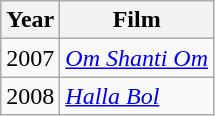<table class="wikitable">
<tr>
<th>Year</th>
<th>Film</th>
</tr>
<tr>
<td>2007</td>
<td><em><a href='#'>Om Shanti Om</a></em></td>
</tr>
<tr>
<td>2008</td>
<td><em><a href='#'>Halla Bol</a></em></td>
</tr>
</table>
